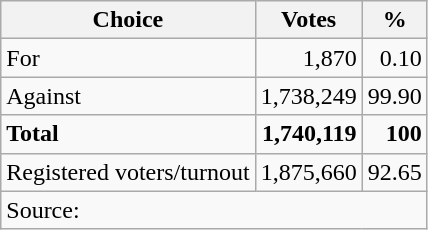<table class=wikitable style=text-align:right>
<tr>
<th>Choice</th>
<th>Votes</th>
<th>%</th>
</tr>
<tr>
<td align=left>For</td>
<td>1,870</td>
<td>0.10</td>
</tr>
<tr>
<td align=left>Against</td>
<td>1,738,249</td>
<td>99.90</td>
</tr>
<tr>
<td align=left><strong>Total</strong></td>
<td><strong>1,740,119</strong></td>
<td><strong>100</strong></td>
</tr>
<tr>
<td align=left>Registered voters/turnout</td>
<td>1,875,660</td>
<td>92.65</td>
</tr>
<tr>
<td align=left colspan=3>Source: </td>
</tr>
</table>
